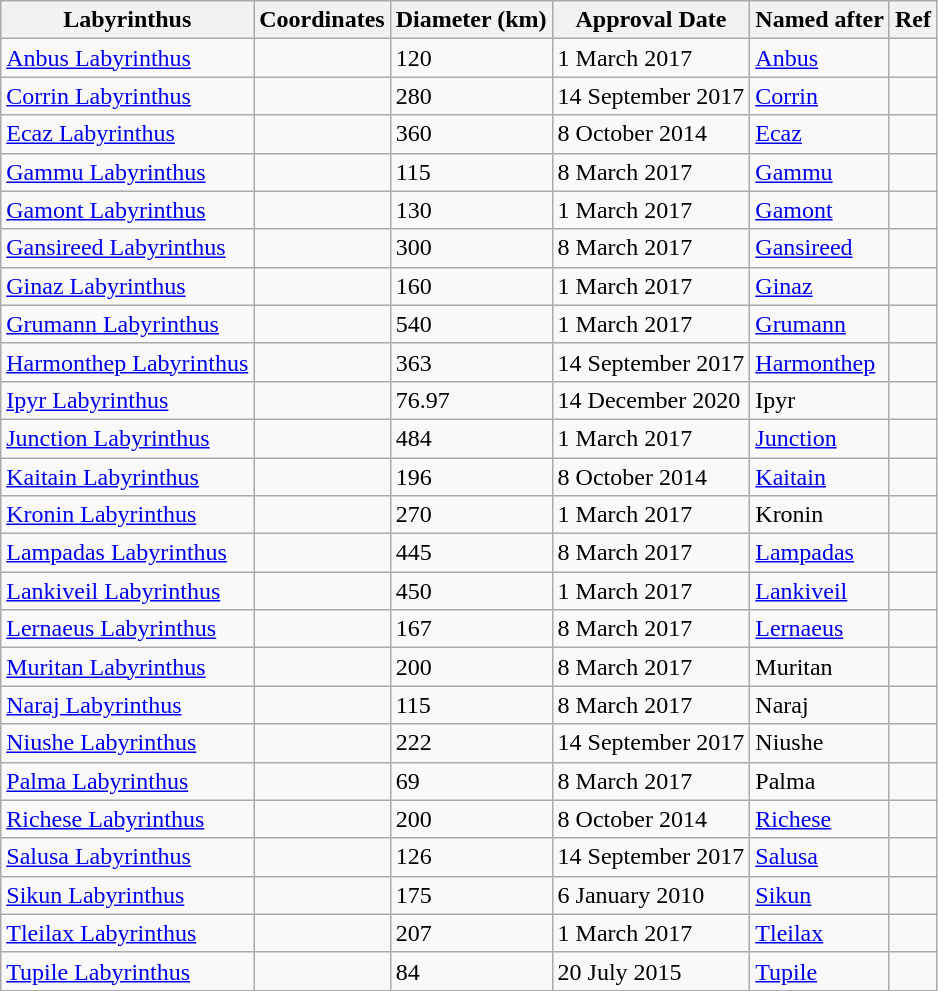<table class="wikitable">
<tr>
<th>Labyrinthus</th>
<th>Coordinates</th>
<th>Diameter (km)</th>
<th>Approval Date</th>
<th>Named after</th>
<th>Ref</th>
</tr>
<tr>
<td><a href='#'>Anbus Labyrinthus</a></td>
<td></td>
<td>120</td>
<td>1 March 2017</td>
<td><a href='#'>Anbus</a></td>
<td></td>
</tr>
<tr>
<td><a href='#'>Corrin Labyrinthus</a></td>
<td></td>
<td>280</td>
<td>14 September 2017</td>
<td><a href='#'>Corrin</a></td>
<td></td>
</tr>
<tr>
<td><a href='#'>Ecaz Labyrinthus</a></td>
<td></td>
<td>360</td>
<td>8 October 2014</td>
<td><a href='#'>Ecaz</a></td>
<td></td>
</tr>
<tr>
<td><a href='#'>Gammu Labyrinthus</a></td>
<td></td>
<td>115</td>
<td>8 March 2017</td>
<td><a href='#'>Gammu</a></td>
<td></td>
</tr>
<tr>
<td><a href='#'>Gamont Labyrinthus</a></td>
<td></td>
<td>130</td>
<td>1 March 2017</td>
<td><a href='#'>Gamont</a></td>
<td></td>
</tr>
<tr>
<td><a href='#'>Gansireed Labyrinthus</a></td>
<td></td>
<td>300</td>
<td>8 March 2017</td>
<td><a href='#'>Gansireed</a></td>
<td></td>
</tr>
<tr>
<td><a href='#'>Ginaz Labyrinthus</a></td>
<td></td>
<td>160</td>
<td>1 March 2017</td>
<td><a href='#'>Ginaz</a></td>
<td></td>
</tr>
<tr>
<td><a href='#'>Grumann Labyrinthus</a></td>
<td></td>
<td>540</td>
<td>1 March 2017</td>
<td><a href='#'>Grumann</a></td>
<td></td>
</tr>
<tr>
<td><a href='#'>Harmonthep Labyrinthus</a></td>
<td></td>
<td>363</td>
<td>14 September 2017</td>
<td><a href='#'>Harmonthep</a></td>
<td></td>
</tr>
<tr>
<td><a href='#'>Ipyr Labyrinthus</a></td>
<td></td>
<td>76.97</td>
<td>14 December 2020</td>
<td>Ipyr</td>
<td></td>
</tr>
<tr>
<td><a href='#'>Junction Labyrinthus</a></td>
<td></td>
<td>484</td>
<td>1 March 2017</td>
<td><a href='#'>Junction</a></td>
<td></td>
</tr>
<tr>
<td><a href='#'>Kaitain Labyrinthus</a></td>
<td></td>
<td>196</td>
<td>8 October 2014</td>
<td><a href='#'>Kaitain</a></td>
<td></td>
</tr>
<tr>
<td><a href='#'>Kronin Labyrinthus</a></td>
<td></td>
<td>270</td>
<td>1 March 2017</td>
<td>Kronin</td>
<td></td>
</tr>
<tr>
<td><a href='#'>Lampadas Labyrinthus</a></td>
<td></td>
<td>445</td>
<td>8 March 2017</td>
<td><a href='#'>Lampadas</a></td>
<td></td>
</tr>
<tr>
<td><a href='#'>Lankiveil Labyrinthus</a></td>
<td></td>
<td>450</td>
<td>1 March 2017</td>
<td><a href='#'>Lankiveil</a></td>
<td></td>
</tr>
<tr>
<td><a href='#'>Lernaeus Labyrinthus</a></td>
<td></td>
<td>167</td>
<td>8 March 2017</td>
<td><a href='#'>Lernaeus</a></td>
<td></td>
</tr>
<tr>
<td><a href='#'>Muritan Labyrinthus</a></td>
<td></td>
<td>200</td>
<td>8 March 2017</td>
<td>Muritan</td>
<td></td>
</tr>
<tr>
<td><a href='#'>Naraj Labyrinthus</a></td>
<td></td>
<td>115</td>
<td>8 March 2017</td>
<td>Naraj</td>
<td></td>
</tr>
<tr>
<td><a href='#'>Niushe Labyrinthus</a></td>
<td></td>
<td>222</td>
<td>14 September 2017</td>
<td>Niushe</td>
<td></td>
</tr>
<tr>
<td><a href='#'>Palma Labyrinthus</a></td>
<td></td>
<td>69</td>
<td>8 March 2017</td>
<td>Palma</td>
<td></td>
</tr>
<tr>
<td><a href='#'>Richese Labyrinthus</a></td>
<td></td>
<td>200</td>
<td>8 October 2014</td>
<td><a href='#'>Richese</a></td>
<td></td>
</tr>
<tr>
<td><a href='#'>Salusa Labyrinthus</a></td>
<td></td>
<td>126</td>
<td>14 September 2017</td>
<td><a href='#'>Salusa</a></td>
<td></td>
</tr>
<tr>
<td><a href='#'>Sikun Labyrinthus</a></td>
<td></td>
<td>175</td>
<td>6 January 2010</td>
<td><a href='#'>Sikun</a></td>
<td></td>
</tr>
<tr>
<td><a href='#'>Tleilax Labyrinthus</a></td>
<td></td>
<td>207</td>
<td>1 March 2017</td>
<td><a href='#'>Tleilax</a></td>
<td></td>
</tr>
<tr>
<td><a href='#'>Tupile Labyrinthus</a></td>
<td></td>
<td>84</td>
<td>20 July 2015</td>
<td><a href='#'>Tupile</a></td>
<td></td>
</tr>
</table>
